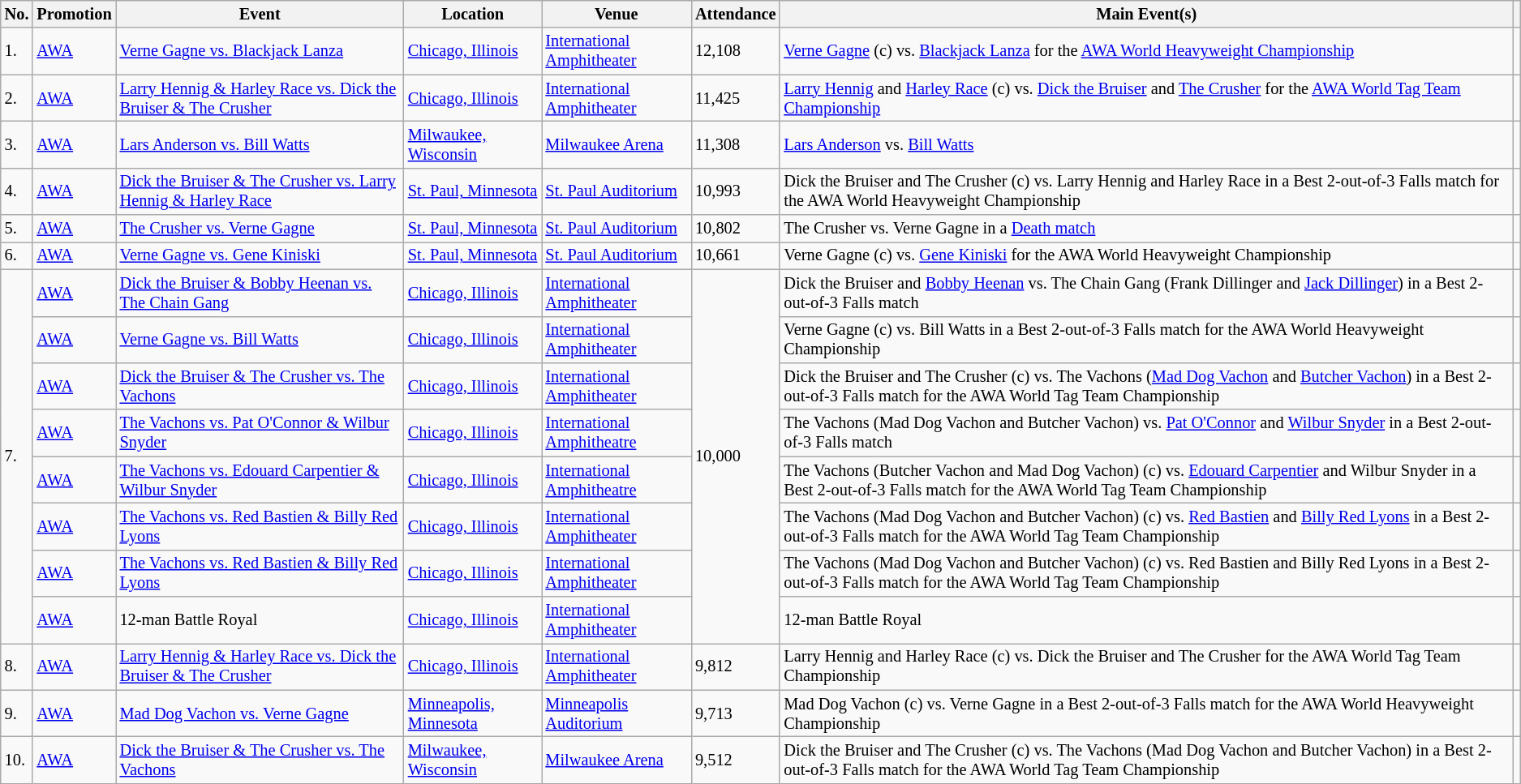<table class="wikitable sortable" style="font-size:85%;">
<tr>
<th>No.</th>
<th>Promotion</th>
<th>Event</th>
<th>Location</th>
<th>Venue</th>
<th>Attendance</th>
<th class=unsortable>Main Event(s)</th>
<th class=unsortable></th>
</tr>
<tr>
<td>1.</td>
<td><a href='#'>AWA</a></td>
<td><a href='#'>Verne Gagne vs. Blackjack Lanza</a> <br> </td>
<td><a href='#'>Chicago, Illinois</a></td>
<td><a href='#'>International Amphitheater</a></td>
<td>12,108</td>
<td><a href='#'>Verne Gagne</a> (c) vs. <a href='#'>Blackjack Lanza</a> for the <a href='#'>AWA World Heavyweight Championship</a></td>
<td></td>
</tr>
<tr>
<td>2.</td>
<td><a href='#'>AWA</a></td>
<td><a href='#'>Larry Hennig & Harley Race vs. Dick the Bruiser & The Crusher</a> <br> </td>
<td><a href='#'>Chicago, Illinois</a></td>
<td><a href='#'>International Amphitheater</a></td>
<td>11,425</td>
<td><a href='#'>Larry Hennig</a> and <a href='#'>Harley Race</a> (c) vs. <a href='#'>Dick the Bruiser</a> and <a href='#'>The Crusher</a> for the <a href='#'>AWA World Tag Team Championship</a></td>
<td></td>
</tr>
<tr>
<td>3.</td>
<td><a href='#'>AWA</a></td>
<td><a href='#'>Lars Anderson vs. Bill Watts</a> <br> </td>
<td><a href='#'>Milwaukee, Wisconsin</a></td>
<td><a href='#'>Milwaukee Arena</a></td>
<td>11,308</td>
<td><a href='#'>Lars Anderson</a> vs. <a href='#'>Bill Watts</a></td>
<td></td>
</tr>
<tr>
<td>4.</td>
<td><a href='#'>AWA</a></td>
<td><a href='#'>Dick the Bruiser & The Crusher vs. Larry Hennig & Harley Race</a> <br> </td>
<td><a href='#'>St. Paul, Minnesota</a></td>
<td><a href='#'>St. Paul Auditorium</a></td>
<td>10,993</td>
<td>Dick the Bruiser and The Crusher (c) vs. Larry Hennig and Harley Race in a Best 2-out-of-3 Falls match for the AWA World Heavyweight Championship</td>
<td></td>
</tr>
<tr>
<td>5.</td>
<td><a href='#'>AWA</a></td>
<td><a href='#'>The Crusher vs. Verne Gagne</a> <br> </td>
<td><a href='#'>St. Paul, Minnesota</a></td>
<td><a href='#'>St. Paul Auditorium</a></td>
<td>10,802</td>
<td>The Crusher vs. Verne Gagne in a <a href='#'>Death match</a></td>
<td></td>
</tr>
<tr>
<td>6.</td>
<td><a href='#'>AWA</a></td>
<td><a href='#'>Verne Gagne vs. Gene Kiniski</a> <br> </td>
<td><a href='#'>St. Paul, Minnesota</a></td>
<td><a href='#'>St. Paul Auditorium</a></td>
<td>10,661</td>
<td>Verne Gagne (c) vs. <a href='#'>Gene Kiniski</a> for the AWA World Heavyweight Championship</td>
<td></td>
</tr>
<tr>
<td rowspan=8>7.</td>
<td><a href='#'>AWA</a></td>
<td><a href='#'>Dick the Bruiser & Bobby Heenan vs. The Chain Gang</a> <br> </td>
<td><a href='#'>Chicago, Illinois</a></td>
<td><a href='#'>International Amphitheater</a></td>
<td rowspan=8>10,000</td>
<td>Dick the Bruiser and <a href='#'>Bobby Heenan</a> vs. The Chain Gang (Frank Dillinger and <a href='#'>Jack Dillinger</a>) in a Best 2-out-of-3 Falls match</td>
<td></td>
</tr>
<tr>
<td><a href='#'>AWA</a></td>
<td><a href='#'>Verne Gagne vs. Bill Watts</a> <br> </td>
<td><a href='#'>Chicago, Illinois</a></td>
<td><a href='#'>International Amphitheater</a></td>
<td>Verne Gagne (c) vs. Bill Watts in a Best 2-out-of-3 Falls match for the AWA World Heavyweight Championship</td>
<td></td>
</tr>
<tr>
<td><a href='#'>AWA</a></td>
<td><a href='#'>Dick the Bruiser & The Crusher vs. The Vachons</a> <br> </td>
<td><a href='#'>Chicago, Illinois</a></td>
<td><a href='#'>International Amphitheater</a></td>
<td>Dick the Bruiser and The Crusher (c) vs. The Vachons (<a href='#'>Mad Dog Vachon</a> and <a href='#'>Butcher Vachon</a>) in a Best 2-out-of-3 Falls match for the AWA World Tag Team Championship</td>
<td></td>
</tr>
<tr>
<td><a href='#'>AWA</a></td>
<td><a href='#'>The Vachons vs. Pat O'Connor & Wilbur Snyder</a> <br> </td>
<td><a href='#'>Chicago, Illinois</a></td>
<td><a href='#'>International Amphitheatre</a></td>
<td>The Vachons (Mad Dog Vachon and Butcher Vachon) vs. <a href='#'>Pat O'Connor</a> and <a href='#'>Wilbur Snyder</a> in a Best 2-out-of-3 Falls match</td>
<td></td>
</tr>
<tr>
<td><a href='#'>AWA</a></td>
<td><a href='#'>The Vachons vs. Edouard Carpentier & Wilbur Snyder</a> <br> </td>
<td><a href='#'>Chicago, Illinois</a></td>
<td><a href='#'>International Amphitheatre</a></td>
<td>The Vachons (Butcher Vachon and Mad Dog Vachon) (c) vs. <a href='#'>Edouard Carpentier</a> and Wilbur Snyder in a Best 2-out-of-3 Falls match for the AWA World Tag Team Championship</td>
<td></td>
</tr>
<tr>
<td><a href='#'>AWA</a></td>
<td><a href='#'>The Vachons vs. Red Bastien & Billy Red Lyons</a> <br> </td>
<td><a href='#'>Chicago, Illinois</a></td>
<td><a href='#'>International Amphitheater</a></td>
<td>The Vachons (Mad Dog Vachon and Butcher Vachon) (c) vs. <a href='#'>Red Bastien</a> and <a href='#'>Billy Red Lyons</a> in a Best 2-out-of-3 Falls match for the AWA World Tag Team Championship</td>
<td></td>
</tr>
<tr>
<td><a href='#'>AWA</a></td>
<td><a href='#'>The Vachons vs. Red Bastien & Billy Red Lyons</a> <br> </td>
<td><a href='#'>Chicago, Illinois</a></td>
<td><a href='#'>International Amphitheater</a></td>
<td>The Vachons (Mad Dog Vachon and Butcher Vachon) (c) vs. Red Bastien and Billy Red Lyons in a Best 2-out-of-3 Falls match for the AWA World Tag Team Championship</td>
<td></td>
</tr>
<tr>
<td><a href='#'>AWA</a></td>
<td>12-man Battle Royal <br> </td>
<td><a href='#'>Chicago, Illinois</a></td>
<td><a href='#'>International Amphitheater</a></td>
<td>12-man Battle Royal</td>
<td></td>
</tr>
<tr>
<td>8.</td>
<td><a href='#'>AWA</a></td>
<td><a href='#'>Larry Hennig & Harley Race vs. Dick the Bruiser & The Crusher</a> <br> </td>
<td><a href='#'>Chicago, Illinois</a></td>
<td><a href='#'>International Amphitheater</a></td>
<td>9,812</td>
<td>Larry Hennig and Harley Race (c) vs. Dick the Bruiser and The Crusher for the AWA World Tag Team Championship</td>
<td></td>
</tr>
<tr>
<td>9.</td>
<td><a href='#'>AWA</a></td>
<td><a href='#'>Mad Dog Vachon vs. Verne Gagne</a> <br> </td>
<td><a href='#'>Minneapolis, Minnesota</a></td>
<td><a href='#'>Minneapolis Auditorium</a></td>
<td>9,713</td>
<td>Mad Dog Vachon (c) vs. Verne Gagne in a Best 2-out-of-3 Falls match for the AWA World Heavyweight Championship</td>
<td></td>
</tr>
<tr>
<td>10.</td>
<td><a href='#'>AWA</a></td>
<td><a href='#'>Dick the Bruiser & The Crusher vs. The Vachons</a> <br> </td>
<td><a href='#'>Milwaukee, Wisconsin</a></td>
<td><a href='#'>Milwaukee Arena</a></td>
<td>9,512</td>
<td>Dick the Bruiser and The Crusher (c) vs. The Vachons (Mad Dog Vachon and Butcher Vachon) in a Best 2-out-of-3 Falls match for the AWA World Tag Team Championship</td>
<td></td>
</tr>
</table>
